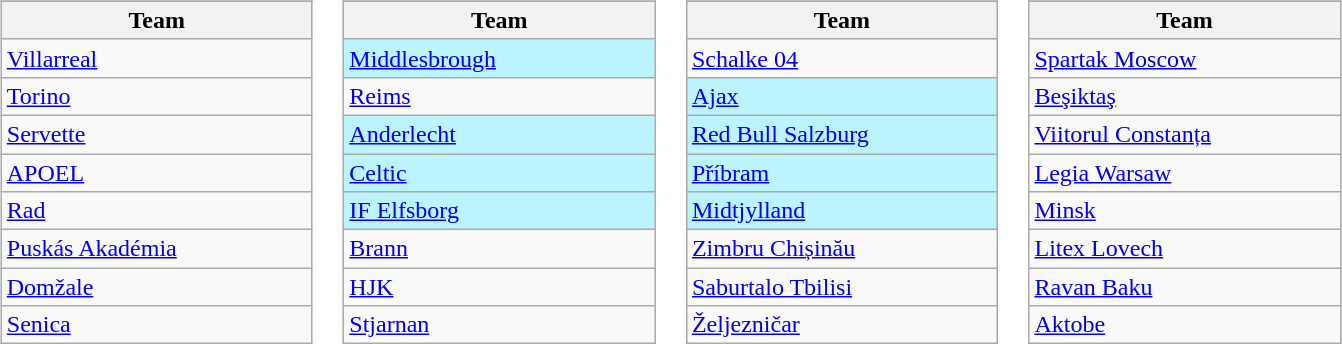<table>
<tr valign=top>
<td><br><table class="wikitable">
<tr>
</tr>
<tr>
<th width=200>Team</th>
</tr>
<tr>
<td> <a href='#'>Villarreal</a></td>
</tr>
<tr>
<td> <a href='#'>Torino</a></td>
</tr>
<tr>
<td> <a href='#'>Servette</a></td>
</tr>
<tr>
<td> <a href='#'>APOEL</a></td>
</tr>
<tr>
<td> <a href='#'>Rad</a></td>
</tr>
<tr>
<td> <a href='#'>Puskás Akadémia</a></td>
</tr>
<tr>
<td> <a href='#'>Domžale</a></td>
</tr>
<tr>
<td> <a href='#'>Senica</a></td>
</tr>
</table>
</td>
<td><br><table class="wikitable">
<tr>
</tr>
<tr>
<th width=200>Team</th>
</tr>
<tr bgcolor=#BBF3FF>
<td> <a href='#'>Middlesbrough</a></td>
</tr>
<tr>
<td> <a href='#'>Reims</a></td>
</tr>
<tr bgcolor=#BBF3FF>
<td> <a href='#'>Anderlecht</a></td>
</tr>
<tr bgcolor=#BBF3FF>
<td> <a href='#'>Celtic</a></td>
</tr>
<tr bgcolor=#BBF3FF>
<td> <a href='#'>IF Elfsborg</a></td>
</tr>
<tr>
<td> <a href='#'>Brann</a></td>
</tr>
<tr>
<td> <a href='#'>HJK</a></td>
</tr>
<tr>
<td> <a href='#'>Stjarnan</a></td>
</tr>
</table>
</td>
<td><br><table class="wikitable">
<tr>
</tr>
<tr>
<th width=200>Team</th>
</tr>
<tr>
<td> <a href='#'>Schalke 04</a></td>
</tr>
<tr bgcolor=#BBF3FF>
<td> <a href='#'>Ajax</a></td>
</tr>
<tr bgcolor=#BBF3FF>
<td> <a href='#'>Red Bull Salzburg</a></td>
</tr>
<tr bgcolor=#BBF3FF>
<td> <a href='#'>Příbram</a></td>
</tr>
<tr bgcolor=#BBF3FF>
<td> <a href='#'>Midtjylland</a></td>
</tr>
<tr>
<td> <a href='#'>Zimbru Chișinău</a></td>
</tr>
<tr>
<td> <a href='#'>Saburtalo Tbilisi</a></td>
</tr>
<tr>
<td> <a href='#'>Željezničar</a></td>
</tr>
</table>
</td>
<td><br><table class="wikitable">
<tr>
</tr>
<tr>
<th width=200>Team</th>
</tr>
<tr>
<td> <a href='#'>Spartak Moscow</a></td>
</tr>
<tr>
<td> <a href='#'>Beşiktaş</a></td>
</tr>
<tr>
<td> <a href='#'>Viitorul Constanța</a></td>
</tr>
<tr>
<td> <a href='#'>Legia Warsaw</a></td>
</tr>
<tr>
<td> <a href='#'>Minsk</a></td>
</tr>
<tr>
<td> <a href='#'>Litex Lovech</a></td>
</tr>
<tr>
<td> <a href='#'>Ravan Baku</a></td>
</tr>
<tr>
<td> <a href='#'>Aktobe</a></td>
</tr>
</table>
</td>
</tr>
</table>
